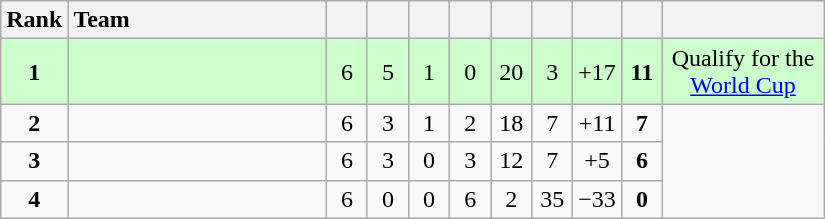<table class="wikitable" style="text-align:center">
<tr>
<th width=30>Rank</th>
<th width=165 style="text-align:left">Team</th>
<th width=20></th>
<th width=20></th>
<th width=20></th>
<th width=20></th>
<th width=20></th>
<th width=20></th>
<th width=20></th>
<th width=20></th>
<th width=100></th>
</tr>
<tr bgcolor="#ccffcc">
<td><strong>1</strong></td>
<td align="left"></td>
<td>6</td>
<td>5</td>
<td>1</td>
<td>0</td>
<td>20</td>
<td>3</td>
<td>+17</td>
<td><strong>11</strong></td>
<td col_=green1>Qualify for the <a href='#'>World Cup</a></td>
</tr>
<tr>
<td><strong>2</strong></td>
<td align="left"></td>
<td>6</td>
<td>3</td>
<td>1</td>
<td>2</td>
<td>18</td>
<td>7</td>
<td>+11</td>
<td><strong>7</strong></td>
</tr>
<tr>
<td><strong>3</strong></td>
<td align="left"></td>
<td>6</td>
<td>3</td>
<td>0</td>
<td>3</td>
<td>12</td>
<td>7</td>
<td>+5</td>
<td><strong>6</strong></td>
</tr>
<tr>
<td><strong>4</strong></td>
<td align="left"></td>
<td>6</td>
<td>0</td>
<td>0</td>
<td>6</td>
<td>2</td>
<td>35</td>
<td>−33</td>
<td><strong>0</strong></td>
</tr>
</table>
